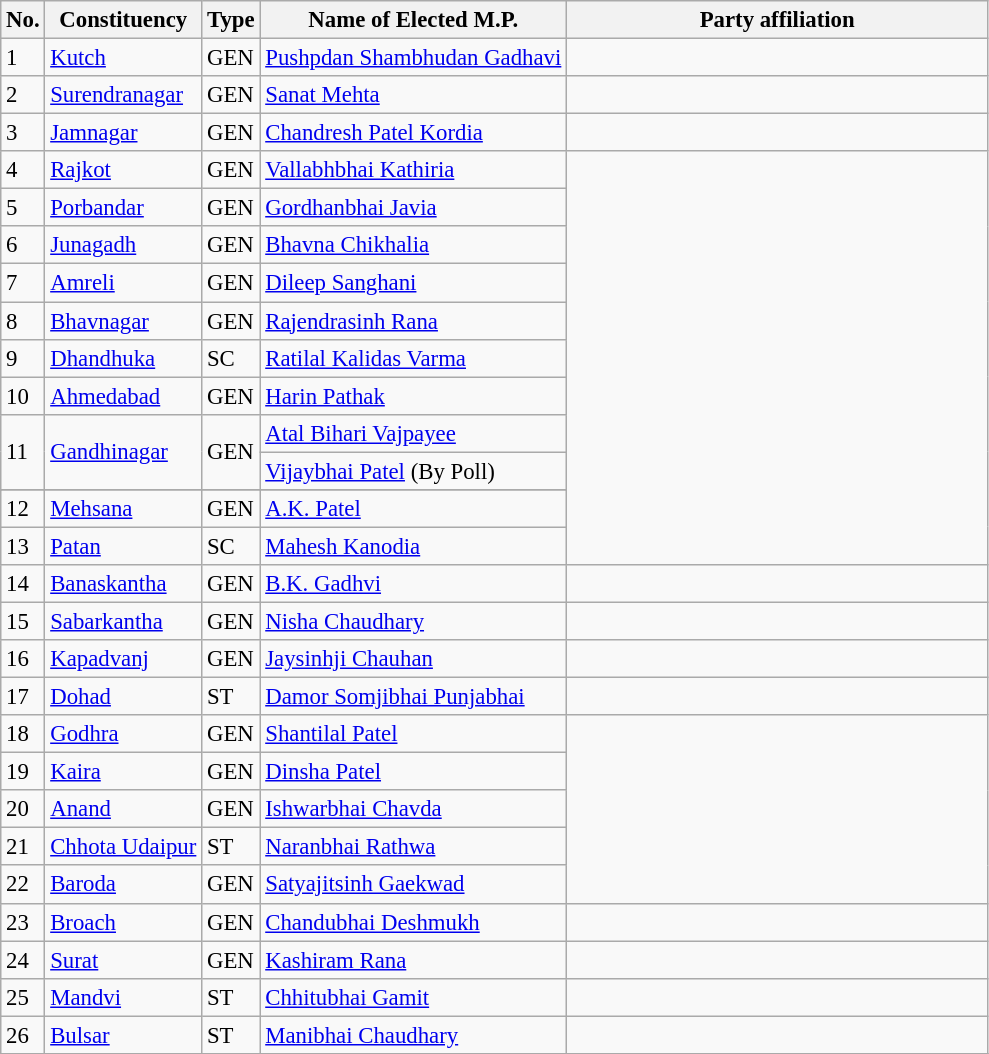<table class="wikitable" style="font-size:95%;">
<tr>
<th>No.</th>
<th>Constituency</th>
<th>Type</th>
<th>Name of Elected M.P.</th>
<th colspan="2" style="width:18em">Party affiliation</th>
</tr>
<tr>
<td>1</td>
<td><a href='#'>Kutch</a></td>
<td>GEN</td>
<td><a href='#'>Pushpdan Shambhudan Gadhavi</a></td>
<td></td>
</tr>
<tr>
<td>2</td>
<td><a href='#'>Surendranagar</a></td>
<td>GEN</td>
<td><a href='#'>Sanat Mehta</a></td>
<td></td>
</tr>
<tr>
<td>3</td>
<td><a href='#'>Jamnagar</a></td>
<td>GEN</td>
<td><a href='#'>Chandresh Patel Kordia</a></td>
<td></td>
</tr>
<tr>
<td>4</td>
<td><a href='#'>Rajkot</a></td>
<td>GEN</td>
<td><a href='#'>Vallabhbhai Kathiria</a></td>
</tr>
<tr>
<td>5</td>
<td><a href='#'>Porbandar</a></td>
<td>GEN</td>
<td><a href='#'>Gordhanbhai Javia</a></td>
</tr>
<tr>
<td>6</td>
<td><a href='#'>Junagadh</a></td>
<td>GEN</td>
<td><a href='#'>Bhavna Chikhalia</a></td>
</tr>
<tr>
<td>7</td>
<td><a href='#'>Amreli</a></td>
<td>GEN</td>
<td><a href='#'>Dileep Sanghani</a></td>
</tr>
<tr>
<td>8</td>
<td><a href='#'>Bhavnagar</a></td>
<td>GEN</td>
<td><a href='#'>Rajendrasinh Rana</a></td>
</tr>
<tr>
<td>9</td>
<td><a href='#'>Dhandhuka</a></td>
<td>SC</td>
<td><a href='#'>Ratilal Kalidas Varma</a></td>
</tr>
<tr>
<td>10</td>
<td><a href='#'>Ahmedabad</a></td>
<td>GEN</td>
<td><a href='#'>Harin Pathak</a></td>
</tr>
<tr>
<td rowspan=2>11</td>
<td rowspan=2><a href='#'>Gandhinagar</a></td>
<td rowspan=2>GEN</td>
<td><a href='#'>Atal Bihari Vajpayee</a></td>
</tr>
<tr>
<td><a href='#'>Vijaybhai Patel</a> (By Poll)</td>
</tr>
<tr>
</tr>
<tr>
<td>12</td>
<td><a href='#'>Mehsana</a></td>
<td>GEN</td>
<td><a href='#'>A.K. Patel</a></td>
</tr>
<tr>
<td>13</td>
<td><a href='#'>Patan</a></td>
<td>SC</td>
<td><a href='#'>Mahesh Kanodia</a></td>
</tr>
<tr>
<td>14</td>
<td><a href='#'>Banaskantha</a></td>
<td>GEN</td>
<td><a href='#'>B.K. Gadhvi</a></td>
<td></td>
</tr>
<tr>
<td>15</td>
<td><a href='#'>Sabarkantha</a></td>
<td>GEN</td>
<td><a href='#'>Nisha Chaudhary</a></td>
</tr>
<tr>
<td>16</td>
<td><a href='#'>Kapadvanj</a></td>
<td>GEN</td>
<td><a href='#'>Jaysinhji Chauhan</a></td>
<td></td>
</tr>
<tr>
<td>17</td>
<td><a href='#'>Dohad</a></td>
<td>ST</td>
<td><a href='#'>Damor Somjibhai Punjabhai</a></td>
<td></td>
</tr>
<tr>
<td>18</td>
<td><a href='#'>Godhra</a></td>
<td>GEN</td>
<td><a href='#'>Shantilal Patel</a></td>
</tr>
<tr>
<td>19</td>
<td><a href='#'>Kaira</a></td>
<td>GEN</td>
<td><a href='#'>Dinsha Patel</a></td>
</tr>
<tr>
<td>20</td>
<td><a href='#'>Anand</a></td>
<td>GEN</td>
<td><a href='#'>Ishwarbhai Chavda</a></td>
</tr>
<tr>
<td>21</td>
<td><a href='#'>Chhota Udaipur</a></td>
<td>ST</td>
<td><a href='#'>Naranbhai Rathwa</a></td>
</tr>
<tr>
<td>22</td>
<td><a href='#'>Baroda</a></td>
<td>GEN</td>
<td><a href='#'>Satyajitsinh Gaekwad</a></td>
</tr>
<tr>
<td>23</td>
<td><a href='#'>Broach</a></td>
<td>GEN</td>
<td><a href='#'>Chandubhai Deshmukh</a></td>
<td></td>
</tr>
<tr>
<td>24</td>
<td><a href='#'>Surat</a></td>
<td>GEN</td>
<td><a href='#'>Kashiram Rana</a></td>
</tr>
<tr>
<td>25</td>
<td><a href='#'>Mandvi</a></td>
<td>ST</td>
<td><a href='#'>Chhitubhai Gamit</a></td>
<td></td>
</tr>
<tr>
<td>26</td>
<td><a href='#'>Bulsar</a></td>
<td>ST</td>
<td><a href='#'>Manibhai Chaudhary</a></td>
<td></td>
</tr>
<tr>
</tr>
</table>
